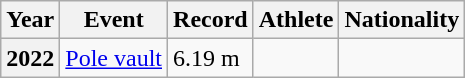<table class="wikitable plainrowheaders sortable">
<tr>
<th scope="col">Year</th>
<th scope="col">Event</th>
<th scope="col">Record</th>
<th scope="col">Athlete</th>
<th scope="col">Nationality</th>
</tr>
<tr>
<th scope="row"><strong>2022</strong></th>
<td><a href='#'>Pole vault</a></td>
<td>6.19 m</td>
<td></td>
<td></td>
</tr>
</table>
